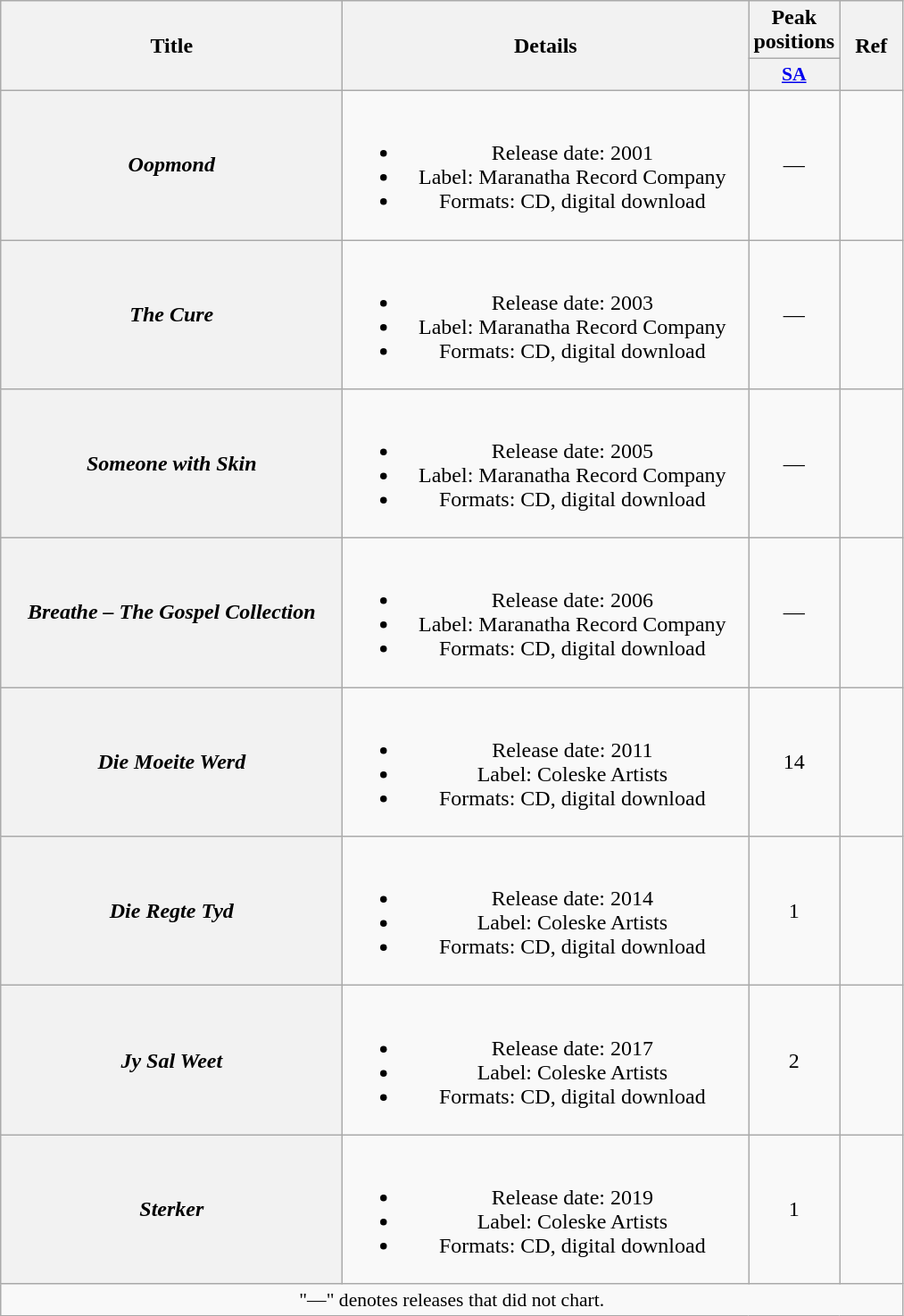<table class="wikitable plainrowheaders" style="text-align:center;">
<tr>
<th scope="col" rowspan="2" style="width:15.5em;">Title</th>
<th scope="col" rowspan="2" style="width:18.5em;">Details</th>
<th scope="col" colspan="1">Peak positions</th>
<th scope="col" rowspan="2" style="width:2.5em;">Ref</th>
</tr>
<tr>
<th scope="col" style="width:3em;font-size:90%;"><a href='#'>SA</a></th>
</tr>
<tr>
<th scope="row"><em>Oopmond</em></th>
<td><br><ul><li>Release date: 2001</li><li>Label: Maranatha Record Company</li><li>Formats: CD, digital download</li></ul></td>
<td>—</td>
<td></td>
</tr>
<tr>
<th scope="row"><em>The Cure</em></th>
<td><br><ul><li>Release date: 2003</li><li>Label: Maranatha Record Company</li><li>Formats: CD, digital download</li></ul></td>
<td>—</td>
<td></td>
</tr>
<tr>
<th scope="row"><em>Someone with Skin</em></th>
<td><br><ul><li>Release date: 2005</li><li>Label: Maranatha Record Company</li><li>Formats: CD, digital download</li></ul></td>
<td>—</td>
<td></td>
</tr>
<tr>
<th scope="row"><em>Breathe – The Gospel Collection</em></th>
<td><br><ul><li>Release date: 2006</li><li>Label: Maranatha Record Company</li><li>Formats: CD, digital download</li></ul></td>
<td>—</td>
<td></td>
</tr>
<tr>
<th scope="row"><em>Die Moeite Werd</em></th>
<td><br><ul><li>Release date: 2011</li><li>Label: Coleske Artists</li><li>Formats: CD, digital download</li></ul></td>
<td>14</td>
<td></td>
</tr>
<tr>
<th scope="row"><em>Die Regte Tyd</em></th>
<td><br><ul><li>Release date: 2014</li><li>Label: Coleske Artists</li><li>Formats: CD, digital download</li></ul></td>
<td>1</td>
<td></td>
</tr>
<tr>
<th scope="row"><em>Jy Sal Weet</em></th>
<td><br><ul><li>Release date: 2017</li><li>Label: Coleske Artists</li><li>Formats: CD, digital download</li></ul></td>
<td>2</td>
<td></td>
</tr>
<tr>
<th scope="row"><em>Sterker</em></th>
<td><br><ul><li>Release date: 2019</li><li>Label: Coleske Artists</li><li>Formats: CD, digital download</li></ul></td>
<td>1</td>
<td></td>
</tr>
<tr>
<td colspan="14" style="font-size:90%">"—" denotes releases that did not chart.</td>
</tr>
</table>
